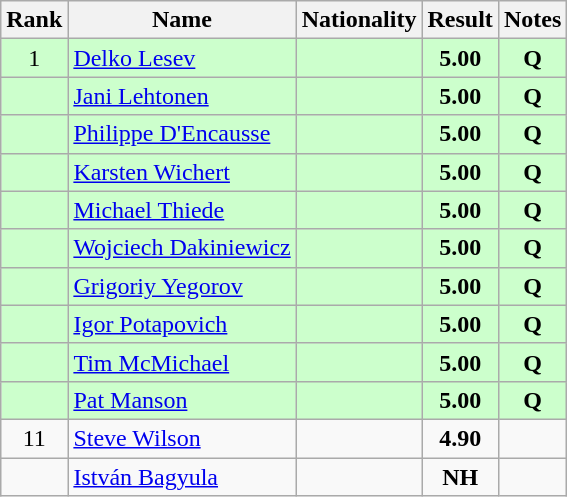<table class="wikitable sortable" style="text-align:center">
<tr>
<th>Rank</th>
<th>Name</th>
<th>Nationality</th>
<th>Result</th>
<th>Notes</th>
</tr>
<tr bgcolor=ccffcc>
<td>1</td>
<td align=left><a href='#'>Delko Lesev</a></td>
<td align=left></td>
<td><strong>5.00</strong></td>
<td><strong>Q</strong></td>
</tr>
<tr bgcolor=ccffcc>
<td></td>
<td align=left><a href='#'>Jani Lehtonen</a></td>
<td align=left></td>
<td><strong>5.00</strong></td>
<td><strong>Q</strong></td>
</tr>
<tr bgcolor=ccffcc>
<td></td>
<td align=left><a href='#'>Philippe D'Encausse</a></td>
<td align=left></td>
<td><strong>5.00</strong></td>
<td><strong>Q</strong></td>
</tr>
<tr bgcolor=ccffcc>
<td></td>
<td align=left><a href='#'>Karsten Wichert</a></td>
<td align=left></td>
<td><strong>5.00</strong></td>
<td><strong>Q</strong></td>
</tr>
<tr bgcolor=ccffcc>
<td></td>
<td align=left><a href='#'>Michael Thiede</a></td>
<td align=left></td>
<td><strong>5.00</strong></td>
<td><strong>Q</strong></td>
</tr>
<tr bgcolor=ccffcc>
<td></td>
<td align=left><a href='#'>Wojciech Dakiniewicz</a></td>
<td align=left></td>
<td><strong>5.00</strong></td>
<td><strong>Q</strong></td>
</tr>
<tr bgcolor=ccffcc>
<td></td>
<td align=left><a href='#'>Grigoriy Yegorov</a></td>
<td align=left></td>
<td><strong>5.00</strong></td>
<td><strong>Q</strong></td>
</tr>
<tr bgcolor=ccffcc>
<td></td>
<td align=left><a href='#'>Igor Potapovich</a></td>
<td align=left></td>
<td><strong>5.00</strong></td>
<td><strong>Q</strong></td>
</tr>
<tr bgcolor=ccffcc>
<td></td>
<td align=left><a href='#'>Tim McMichael</a></td>
<td align=left></td>
<td><strong>5.00</strong></td>
<td><strong>Q</strong></td>
</tr>
<tr bgcolor=ccffcc>
<td></td>
<td align=left><a href='#'>Pat Manson</a></td>
<td align=left></td>
<td><strong>5.00</strong></td>
<td><strong>Q</strong></td>
</tr>
<tr>
<td>11</td>
<td align=left><a href='#'>Steve Wilson</a></td>
<td align=left></td>
<td><strong>4.90</strong></td>
<td></td>
</tr>
<tr>
<td></td>
<td align=left><a href='#'>István Bagyula</a></td>
<td align=left></td>
<td><strong>NH</strong></td>
<td></td>
</tr>
</table>
